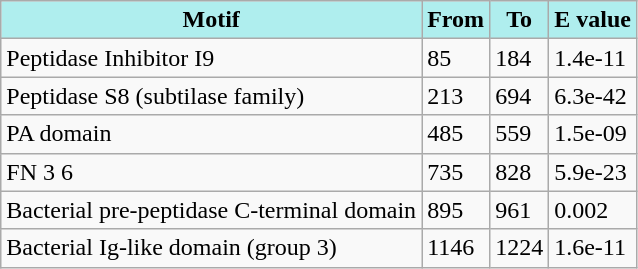<table class="wikitable">
<tr>
<th style="background:PaleTurquoise; color:Black">Motif</th>
<th style="background:PaleTurquoise; color:Black">From</th>
<th style="background:PaleTurquoise; color:Black">To</th>
<th style="background:PaleTurquoise; color:Black">E value</th>
</tr>
<tr>
<td>Peptidase Inhibitor I9</td>
<td>85</td>
<td>184</td>
<td>1.4e-11</td>
</tr>
<tr>
<td>Peptidase S8 (subtilase family)</td>
<td>213</td>
<td>694</td>
<td>6.3e-42</td>
</tr>
<tr>
<td>PA domain</td>
<td>485</td>
<td>559</td>
<td>1.5e-09</td>
</tr>
<tr>
<td>FN 3 6</td>
<td>735</td>
<td>828</td>
<td>5.9e-23</td>
</tr>
<tr>
<td>Bacterial pre-peptidase C-terminal domain</td>
<td>895</td>
<td>961</td>
<td>0.002</td>
</tr>
<tr>
<td>Bacterial Ig-like domain (group 3)</td>
<td>1146</td>
<td>1224</td>
<td>1.6e-11</td>
</tr>
</table>
